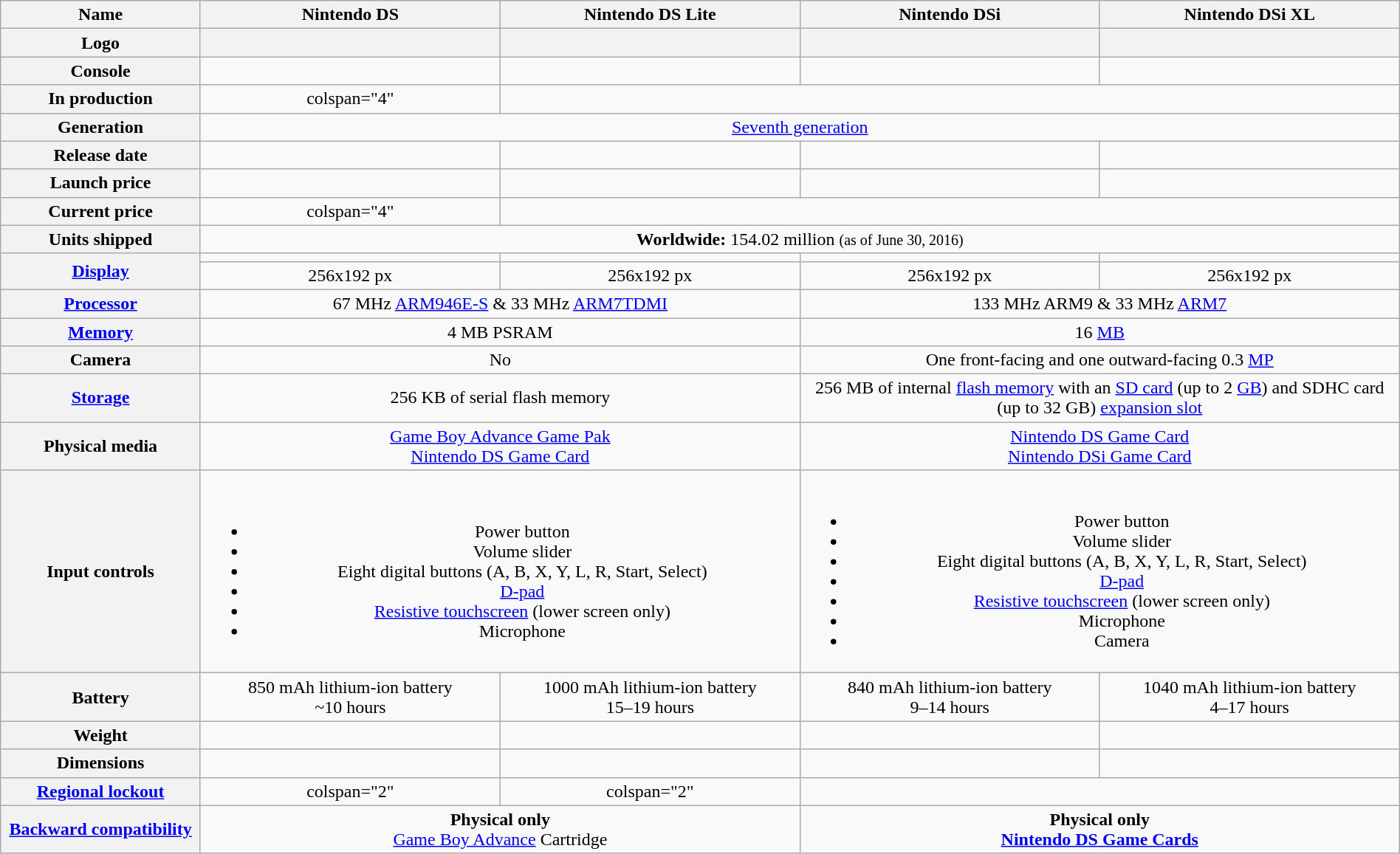<table class="wikitable outercollapse" style="width: 100%; text-align: center;" |>
<tr>
<th style="width: 10%;">Name</th>
<th style="width: 15%;">Nintendo DS</th>
<th style="width: 15%;">Nintendo DS Lite</th>
<th style="width: 15%;">Nintendo DSi</th>
<th style="width: 15%;">Nintendo DSi XL</th>
</tr>
<tr class="skin-invert-image">
<th>Logo</th>
<th></th>
<th></th>
<th></th>
<th></th>
</tr>
<tr>
<th>Console</th>
<td></td>
<td></td>
<td></td>
<td></td>
</tr>
<tr>
<th>In production</th>
<td>colspan="4" </td>
</tr>
<tr>
<th>Generation</th>
<td colspan="4"><a href='#'>Seventh generation</a></td>
</tr>
<tr>
<th>Release date</th>
<td></td>
<td></td>
<td></td>
<td></td>
</tr>
<tr style="text-align: left;">
<th>Launch price </th>
<td></td>
<td></td>
<td></td>
<td></td>
</tr>
<tr>
<th>Current price</th>
<td>colspan="4" </td>
</tr>
<tr>
<th>Units shipped</th>
<td colspan="4"><strong>Worldwide:</strong> 154.02 million <small>(as of June 30, 2016)</small></td>
</tr>
<tr>
<th rowspan="2"><a href='#'>Display</a></th>
<td></td>
<td></td>
<td></td>
<td></td>
</tr>
<tr>
<td>256x192 px</td>
<td>256x192 px</td>
<td>256x192 px</td>
<td>256x192 px</td>
</tr>
<tr>
<th><a href='#'>Processor</a></th>
<td colspan="2">67 MHz <a href='#'>ARM946E-S</a> & 33 MHz <a href='#'>ARM7TDMI</a></td>
<td colspan="2">133 MHz ARM9 & 33 MHz <a href='#'>ARM7</a></td>
</tr>
<tr>
<th><a href='#'>Memory</a></th>
<td colspan="2">4 MB PSRAM</td>
<td colspan="2">16 <a href='#'>MB</a></td>
</tr>
<tr>
<th>Camera</th>
<td colspan="2">No</td>
<td colspan="2">One front-facing and one outward-facing 0.3 <a href='#'>MP</a></td>
</tr>
<tr>
<th><a href='#'>Storage</a></th>
<td colspan="2">256 KB of serial flash memory</td>
<td colspan="2">256 MB of internal <a href='#'>flash memory</a> with an <a href='#'>SD card</a> (up to 2 <a href='#'>GB</a>) and SDHC card (up to 32 GB) <a href='#'>expansion slot</a></td>
</tr>
<tr>
<th>Physical media</th>
<td colspan="2"><a href='#'>Game Boy Advance Game Pak</a><br><a href='#'>Nintendo DS Game Card</a></td>
<td colspan="2"><a href='#'>Nintendo DS Game Card</a><br><a href='#'>Nintendo DSi Game Card</a></td>
</tr>
<tr>
<th>Input controls</th>
<td colspan="2"><br><ul><li>Power button</li><li>Volume slider</li><li>Eight digital buttons (A, B, X, Y, L, R, Start, Select)</li><li><a href='#'>D-pad</a></li><li><a href='#'>Resistive touchscreen</a> (lower screen only)</li><li>Microphone</li></ul></td>
<td colspan="2"><br><ul><li>Power button</li><li>Volume slider</li><li>Eight digital buttons (A, B, X, Y, L, R, Start, Select)</li><li><a href='#'>D-pad</a></li><li><a href='#'>Resistive touchscreen</a> (lower screen only)</li><li>Microphone</li><li>Camera</li></ul></td>
</tr>
<tr>
<th>Battery</th>
<td>850 mAh lithium-ion battery<br>~10 hours</td>
<td>1000 mAh lithium-ion battery<br>15–19 hours</td>
<td>840 mAh lithium-ion battery<br>9–14 hours</td>
<td>1040 mAh lithium-ion battery<br>4–17 hours</td>
</tr>
<tr>
<th>Weight</th>
<td></td>
<td></td>
<td></td>
<td></td>
</tr>
<tr>
<th>Dimensions</th>
<td></td>
<td></td>
<td></td>
<td></td>
</tr>
<tr>
<th><a href='#'>Regional lockout</a></th>
<td>colspan="2" </td>
<td>colspan="2" </td>
</tr>
<tr>
<th><a href='#'>Backward compatibility</a></th>
<td colspan="2"><strong>Physical only</strong><br><a href='#'>Game Boy Advance</a> Cartridge</td>
<td colspan="2"><strong>Physical only</strong><br><strong><a href='#'>Nintendo DS Game Cards</a></strong></td>
</tr>
</table>
